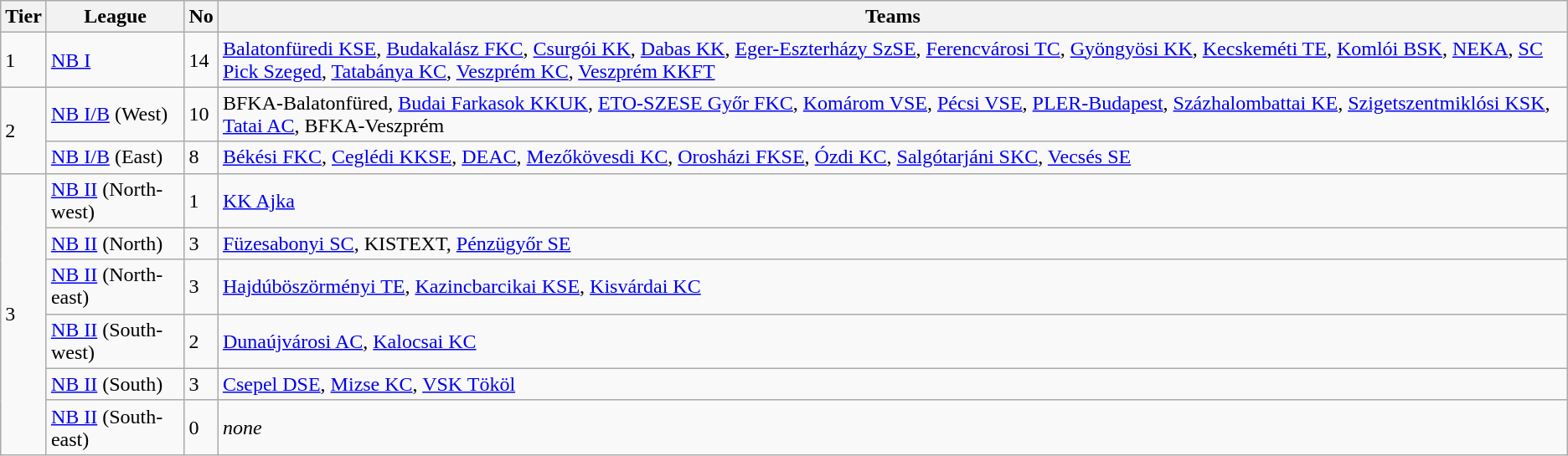<table class="wikitable sortable">
<tr>
<th>Tier</th>
<th>League</th>
<th>No</th>
<th>Teams</th>
</tr>
<tr>
<td>1</td>
<td><a href='#'>NB I</a></td>
<td>14</td>
<td><a href='#'>Balatonfüredi KSE</a>, <a href='#'>Budakalász FKC</a>, <a href='#'>Csurgói KK</a>, <a href='#'>Dabas KK</a>, <a href='#'>Eger-Eszterházy SzSE</a>, <a href='#'>Ferencvárosi TC</a>, <a href='#'>Gyöngyösi KK</a>, <a href='#'>Kecskeméti TE</a>, <a href='#'>Komlói BSK</a>, <a href='#'>NEKA</a>, <a href='#'>SC Pick Szeged</a>, <a href='#'>Tatabánya KC</a>, <a href='#'>Veszprém KC</a>, <a href='#'>Veszprém KKFT</a></td>
</tr>
<tr>
<td rowspan=2>2</td>
<td><a href='#'>NB I/B</a> (West)</td>
<td>10</td>
<td>BFKA-Balatonfüred, <a href='#'>Budai Farkasok KKUK</a>, <a href='#'>ETO-SZESE Győr FKC</a>, <a href='#'>Komárom VSE</a>, <a href='#'>Pécsi VSE</a>, <a href='#'>PLER-Budapest</a>, <a href='#'>Százhalombattai KE</a>, <a href='#'>Szigetszentmiklósi KSK</a>, <a href='#'>Tatai AC</a>, BFKA-Veszprém</td>
</tr>
<tr>
<td><a href='#'>NB I/B</a> (East)</td>
<td>8</td>
<td><a href='#'>Békési FKC</a>, <a href='#'>Ceglédi KKSE</a>, <a href='#'>DEAC</a>, <a href='#'>Mezőkövesdi KC</a>, <a href='#'>Orosházi FKSE</a>, <a href='#'>Ózdi KC</a>, <a href='#'>Salgótarjáni SKC</a>, <a href='#'>Vecsés SE</a></td>
</tr>
<tr>
<td rowspan=6>3</td>
<td><a href='#'>NB II</a> (North-west)</td>
<td>1</td>
<td><a href='#'>KK Ajka</a></td>
</tr>
<tr>
<td><a href='#'>NB II</a> (North)</td>
<td>3</td>
<td><a href='#'>Füzesabonyi SC</a>, KISTEXT, <a href='#'>Pénzügyőr SE</a></td>
</tr>
<tr>
<td><a href='#'>NB II</a> (North-east)</td>
<td>3</td>
<td><a href='#'>Hajdúböszörményi TE</a>, <a href='#'>Kazincbarcikai KSE</a>, <a href='#'>Kisvárdai KC</a></td>
</tr>
<tr>
<td><a href='#'>NB II</a> (South-west)</td>
<td>2</td>
<td><a href='#'>Dunaújvárosi AC</a>, <a href='#'>Kalocsai KC</a></td>
</tr>
<tr>
<td><a href='#'>NB II</a> (South)</td>
<td>3</td>
<td><a href='#'>Csepel DSE</a>, <a href='#'>Mizse KC</a>,  <a href='#'>VSK Tököl</a></td>
</tr>
<tr>
<td><a href='#'>NB II</a> (South-east)</td>
<td>0</td>
<td><em>none</em></td>
</tr>
</table>
